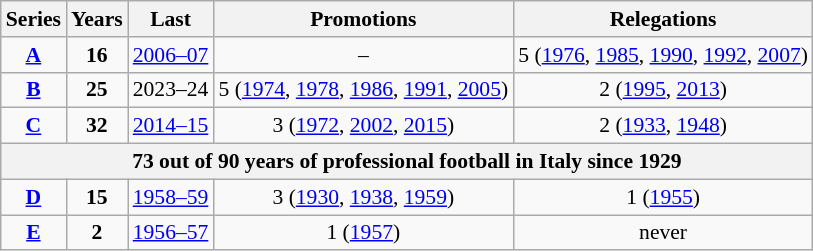<table class="wikitable sortable" style="font-size:90%; text-align: center;">
<tr>
<th>Series</th>
<th>Years</th>
<th>Last</th>
<th>Promotions</th>
<th>Relegations</th>
</tr>
<tr>
<td align=center><strong><a href='#'>A</a></strong></td>
<td><strong>16</strong></td>
<td><a href='#'>2006–07</a></td>
<td>–</td>
<td> 5 (<a href='#'>1976</a>, <a href='#'>1985</a>, <a href='#'>1990</a>, <a href='#'>1992</a>, <a href='#'>2007</a>)</td>
</tr>
<tr>
<td align=center><strong><a href='#'>B</a></strong></td>
<td><strong>25</strong></td>
<td>2023–24</td>
<td> 5 (<a href='#'>1974</a>, <a href='#'>1978</a>, <a href='#'>1986</a>, <a href='#'>1991</a>, <a href='#'>2005</a>)</td>
<td> 2 (<a href='#'>1995</a>, <a href='#'>2013</a>)</td>
</tr>
<tr>
<td align=center><strong><a href='#'>C</a></strong></td>
<td><strong>32</strong></td>
<td><a href='#'>2014–15</a></td>
<td> 3 (<a href='#'>1972</a>, <a href='#'>2002</a>, <a href='#'>2015</a>)</td>
<td> 2 (<a href='#'>1933</a>, <a href='#'>1948</a>)</td>
</tr>
<tr>
<th colspan=5>73 out of 90 years of professional football in Italy since 1929</th>
</tr>
<tr>
<td align=center><strong><a href='#'>D</a></strong></td>
<td><strong>15</strong></td>
<td><a href='#'>1958–59</a></td>
<td> 3 (<a href='#'>1930</a>, <a href='#'>1938</a>, <a href='#'>1959</a>)</td>
<td> 1 (<a href='#'>1955</a>)</td>
</tr>
<tr>
<td align=center><strong><a href='#'>E</a></strong></td>
<td><strong>2</strong></td>
<td><a href='#'>1956–57</a></td>
<td> 1 (<a href='#'>1957</a>)</td>
<td>never</td>
</tr>
</table>
